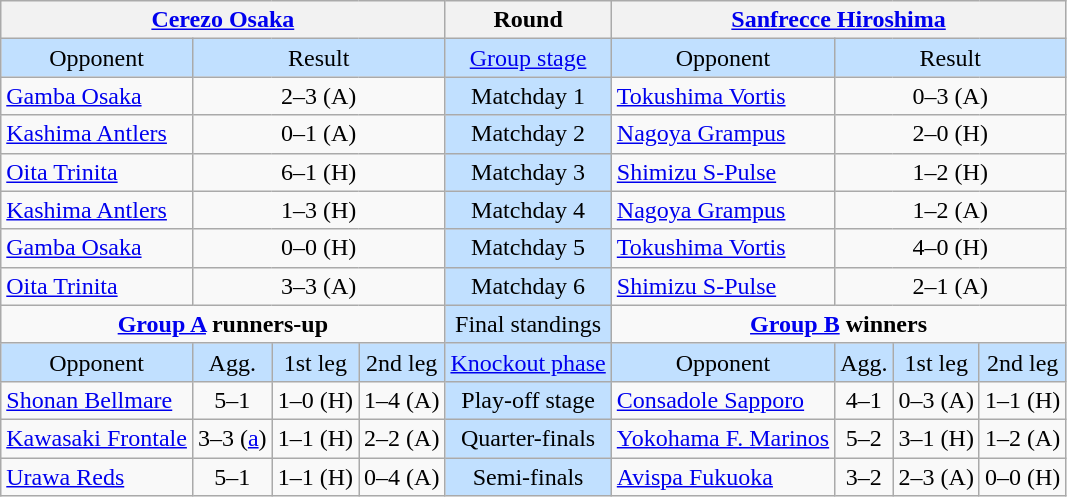<table class="wikitable" style="text-align:center">
<tr>
<th colspan="4"><a href='#'>Cerezo Osaka</a></th>
<th>Round</th>
<th colspan="4"><a href='#'>Sanfrecce Hiroshima</a></th>
</tr>
<tr>
<td style="background:#C1E0FF">Opponent</td>
<td style="background:#C1E0FF" colspan="3">Result</td>
<td style="background:#C1E0FF"><a href='#'>Group stage</a></td>
<td style="background:#C1E0FF">Opponent</td>
<td style="background:#C1E0FF" colspan="3">Result</td>
</tr>
<tr>
<td style="text-align:left"><a href='#'>Gamba Osaka</a></td>
<td colspan="3">2–3 (A)</td>
<td style="background:#C1E0FF">Matchday 1</td>
<td style="text-align:left"><a href='#'>Tokushima Vortis</a></td>
<td colspan="3">0–3 (A)</td>
</tr>
<tr>
<td style="text-align:left"><a href='#'>Kashima Antlers</a></td>
<td colspan="3">0–1 (A)</td>
<td style="background:#C1E0FF">Matchday 2</td>
<td style="text-align:left"><a href='#'>Nagoya Grampus</a></td>
<td colspan="3">2–0 (H)</td>
</tr>
<tr>
<td style="text-align:left"><a href='#'>Oita Trinita</a></td>
<td colspan="3">6–1 (H)</td>
<td style="background:#C1E0FF">Matchday 3</td>
<td style="text-align:left"><a href='#'>Shimizu S-Pulse</a></td>
<td colspan="3">1–2 (H)</td>
</tr>
<tr>
<td style="text-align:left"><a href='#'>Kashima Antlers</a></td>
<td colspan="3">1–3 (H)</td>
<td style="background:#C1E0FF">Matchday 4</td>
<td style="text-align:left"><a href='#'>Nagoya Grampus</a></td>
<td colspan="3">1–2 (A)</td>
</tr>
<tr>
<td style="text-align:left"><a href='#'>Gamba Osaka</a></td>
<td colspan="3">0–0 (H)</td>
<td style="background:#C1E0FF">Matchday 5</td>
<td style="text-align:left"><a href='#'>Tokushima Vortis</a></td>
<td colspan="3">4–0 (H)</td>
</tr>
<tr>
<td style="text-align:left"><a href='#'>Oita Trinita</a></td>
<td colspan="3">3–3 (A)</td>
<td style="background:#C1E0FF">Matchday 6</td>
<td style="text-align:left"><a href='#'>Shimizu S-Pulse</a></td>
<td colspan="3">2–1 (A)</td>
</tr>
<tr>
<td colspan="4" style="vertical-align:top"><strong><a href='#'>Group A</a> runners-up</strong><br><onlyinclude></onlyinclude></td>
<td style="background:#C1E0FF">Final standings</td>
<td colspan="4" style="vertical-align:top"><strong><a href='#'>Group B</a> winners</strong><br><onlyinclude></onlyinclude></td>
</tr>
<tr style="background:#C1E0FF">
<td>Opponent</td>
<td>Agg.</td>
<td>1st leg</td>
<td>2nd leg</td>
<td><a href='#'>Knockout phase</a></td>
<td>Opponent</td>
<td>Agg.</td>
<td>1st leg</td>
<td>2nd leg</td>
</tr>
<tr>
<td style="text-align:left"><a href='#'>Shonan Bellmare</a></td>
<td>5–1</td>
<td>1–0 (H)</td>
<td>1–4 (A)</td>
<td style="background:#C1E0FF">Play-off stage</td>
<td style="text-align:left"><a href='#'>Consadole Sapporo</a></td>
<td>4–1</td>
<td>0–3 (A)</td>
<td>1–1 (H)</td>
</tr>
<tr>
<td style="text-align:left"><a href='#'>Kawasaki Frontale</a></td>
<td>3–3 (<a href='#'>a</a>)</td>
<td>1–1 (H)</td>
<td>2–2 (A)</td>
<td style="background:#C1E0FF">Quarter-finals</td>
<td style="text-align:left"><a href='#'>Yokohama F. Marinos</a></td>
<td>5–2</td>
<td>3–1 (H)</td>
<td>1–2 (A)</td>
</tr>
<tr>
<td style="text-align:left"><a href='#'>Urawa Reds</a></td>
<td>5–1</td>
<td>1–1 (H)</td>
<td>0–4 (A)</td>
<td style="background:#C1E0FF">Semi-finals</td>
<td style="text-align:left"><a href='#'>Avispa Fukuoka</a></td>
<td>3–2</td>
<td>2–3 (A)</td>
<td>0–0 (H)</td>
</tr>
</table>
